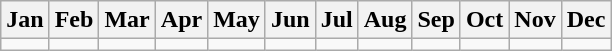<table class="wikitable">
<tr>
<th>Jan</th>
<th>Feb</th>
<th>Mar</th>
<th>Apr</th>
<th>May</th>
<th>Jun</th>
<th>Jul</th>
<th>Aug</th>
<th>Sep</th>
<th>Oct</th>
<th>Nov</th>
<th>Dec</th>
</tr>
<tr>
<td></td>
<td></td>
<td></td>
<td></td>
<td></td>
<td></td>
<td></td>
<td></td>
<td></td>
<td></td>
<td></td>
<td></td>
</tr>
</table>
